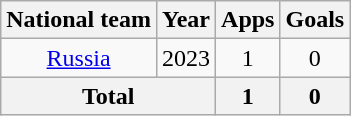<table class=wikitable style=text-align:center>
<tr>
<th>National team</th>
<th>Year</th>
<th>Apps</th>
<th>Goals</th>
</tr>
<tr>
<td rowspan="1"><a href='#'>Russia</a></td>
<td>2023</td>
<td>1</td>
<td>0</td>
</tr>
<tr>
<th colspan="2">Total</th>
<th>1</th>
<th>0</th>
</tr>
</table>
